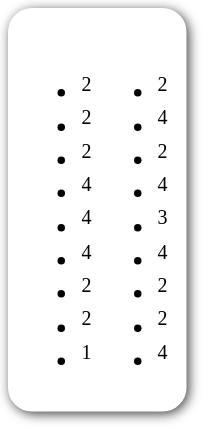<table style="border-radius:1em; box-shadow:0.1em 0.1em 0.5em rgba(0,0,0,0.75); background:white; border:1px solid white; padding:5px;">
<tr style="vertical-align:top;">
<td><br><ul><li><sup>2</sup></li><li><sup>2</sup></li><li><sup>2</sup></li><li><sup>4</sup></li><li><sup>4</sup></li><li><sup>4</sup></li><li><sup>2</sup></li><li><sup>2</sup></li><li><sup>1</sup></li></ul></td>
<td valign="top"><br><ul><li><sup>2</sup></li><li><sup>4</sup></li><li><sup>2</sup></li><li><sup>4</sup></li><li><sup>3</sup></li><li><sup>4</sup></li><li><sup>2</sup></li><li><sup>2</sup></li><li><sup>4</sup></li></ul></td>
<td></td>
</tr>
</table>
